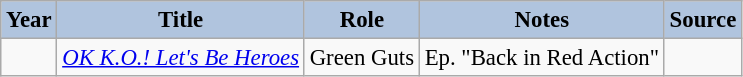<table class="wikitable sortable plainrowheaders" style="width=95%;  font-size: 95%;">
<tr>
<th style="background:#b0c4de;">Year</th>
<th style="background:#b0c4de;">Title</th>
<th style="background:#b0c4de;">Role</th>
<th style="background:#b0c4de;" class="unsortable">Notes</th>
<th style="background:#b0c4de;" class="unsortable">Source</th>
</tr>
<tr>
<td></td>
<td><em><a href='#'>OK K.O.! Let's Be Heroes</a></em></td>
<td>Green Guts</td>
<td>Ep. "Back in Red Action"</td>
<td></td>
</tr>
</table>
